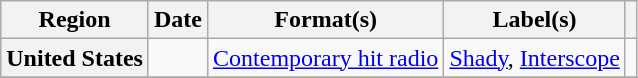<table class="wikitable plainrowheaders" style="text-align:left">
<tr>
<th scope="col">Region</th>
<th scope="col">Date</th>
<th scope="col">Format(s)</th>
<th scope="col">Label(s)</th>
<th scope="col"></th>
</tr>
<tr>
<th scope="row">United States</th>
<td></td>
<td><a href='#'>Contemporary hit radio</a></td>
<td><a href='#'>Shady</a>, <a href='#'>Interscope</a></td>
<td></td>
</tr>
<tr>
</tr>
</table>
